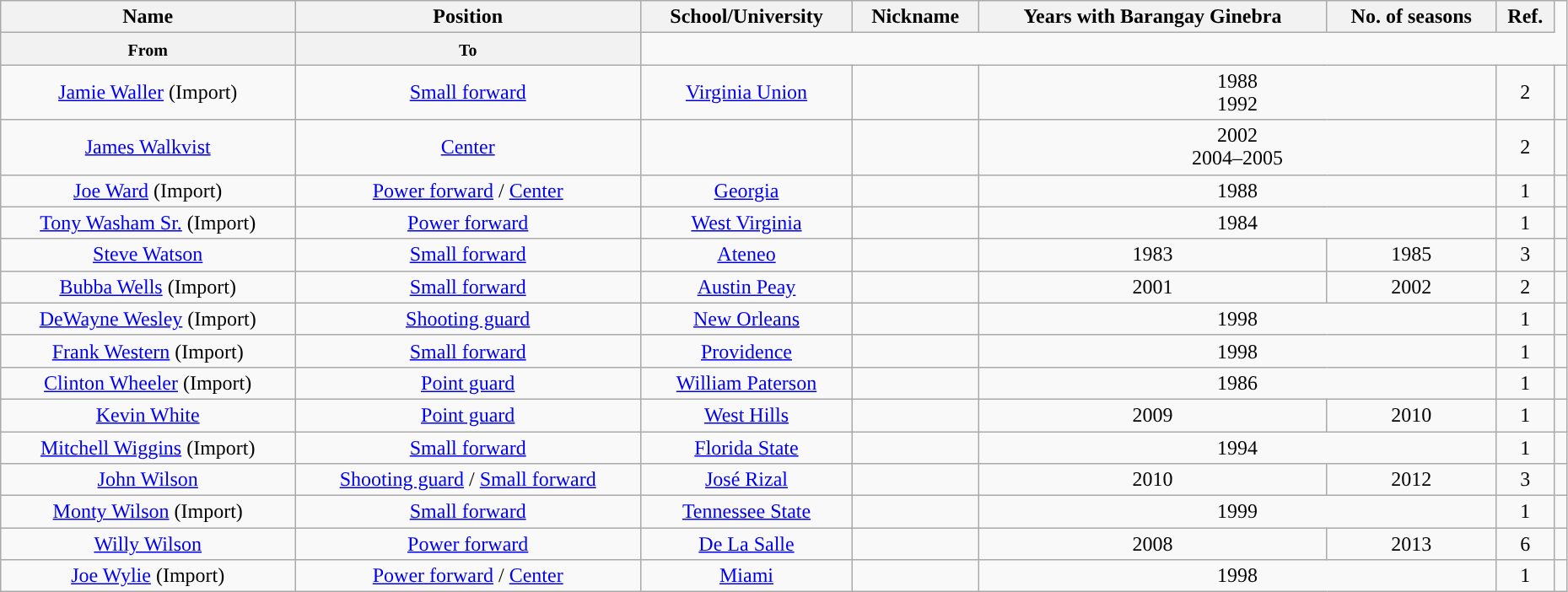<table class="wikitable sortable" style="text-align:center" width="98%">
<tr>
<th>Name</th>
<th>Position</th>
<th>School/University</th>
<th>Nickname</th>
<th>Years with Barangay Ginebra</th>
<th>No. of seasons</th>
<th>Ref.</th>
</tr>
<tr>
<th><small>From</small></th>
<th><small>To</small></th>
</tr>
<tr>
<td><a href='#'>Jamie Waller</a> (Import)</td>
<td><a href='#'>Small forward</a></td>
<td><a href='#'>Virginia Union</a></td>
<td></td>
<td colspan="2">1988<br>1992</td>
<td>2</td>
<td></td>
</tr>
<tr>
<td><a href='#'>James Walkvist</a></td>
<td><a href='#'>Center</a></td>
<td></td>
<td></td>
<td colspan="2">2002<br>2004–2005</td>
<td>2</td>
<td></td>
</tr>
<tr>
<td><a href='#'>Joe Ward</a> (Import)</td>
<td><a href='#'>Power forward</a> / <a href='#'>Center</a></td>
<td><a href='#'>Georgia</a></td>
<td></td>
<td colspan="2">1988</td>
<td>1</td>
<td></td>
</tr>
<tr>
<td><a href='#'>Tony Washam Sr.</a> (Import)</td>
<td><a href='#'>Power forward</a></td>
<td><a href='#'>West Virginia</a></td>
<td></td>
<td colspan="2">1984</td>
<td>1</td>
<td></td>
</tr>
<tr>
<td><a href='#'>Steve Watson</a></td>
<td><a href='#'>Small forward</a></td>
<td><a href='#'>Ateneo</a></td>
<td></td>
<td>1983</td>
<td>1985</td>
<td>3</td>
<td></td>
</tr>
<tr>
<td><a href='#'>Bubba Wells</a> (Import)</td>
<td><a href='#'>Small forward</a></td>
<td><a href='#'>Austin Peay</a></td>
<td></td>
<td>2001</td>
<td>2002</td>
<td>2</td>
<td></td>
</tr>
<tr>
<td><a href='#'>DeWayne Wesley</a> (Import)</td>
<td><a href='#'>Shooting guard</a></td>
<td><a href='#'>New Orleans</a></td>
<td></td>
<td colspan="2">1998</td>
<td>1</td>
<td></td>
</tr>
<tr>
<td><a href='#'>Frank Western</a> (Import)</td>
<td><a href='#'>Small forward</a></td>
<td><a href='#'>Providence</a></td>
<td></td>
<td colspan="2">1998</td>
<td>1</td>
<td></td>
</tr>
<tr>
<td><a href='#'>Clinton Wheeler</a> (Import)</td>
<td><a href='#'>Point guard</a></td>
<td><a href='#'>William Paterson</a></td>
<td></td>
<td colspan="2">1986</td>
<td>1</td>
<td></td>
</tr>
<tr>
<td><a href='#'>Kevin White</a></td>
<td><a href='#'>Point guard</a></td>
<td><a href='#'>West Hills</a></td>
<td></td>
<td>2009</td>
<td>2010</td>
<td>1</td>
<td></td>
</tr>
<tr>
<td><a href='#'>Mitchell Wiggins</a> (Import)</td>
<td><a href='#'>Small forward</a></td>
<td><a href='#'>Florida State</a></td>
<td></td>
<td colspan="2">1994</td>
<td>1</td>
<td></td>
</tr>
<tr>
<td><a href='#'>John Wilson</a></td>
<td><a href='#'>Shooting guard</a> / <a href='#'>Small forward</a></td>
<td><a href='#'>José Rizal</a></td>
<td></td>
<td>2010</td>
<td>2012</td>
<td>3</td>
<td></td>
</tr>
<tr>
<td><a href='#'>Monty Wilson</a> (Import)</td>
<td><a href='#'>Small forward</a></td>
<td><a href='#'>Tennessee State</a></td>
<td></td>
<td colspan="2">1999</td>
<td>1</td>
<td></td>
</tr>
<tr>
<td><a href='#'>Willy Wilson</a></td>
<td><a href='#'>Power forward</a></td>
<td><a href='#'>De La Salle</a></td>
<td></td>
<td>2008</td>
<td>2013</td>
<td>6</td>
<td></td>
</tr>
<tr>
<td><a href='#'>Joe Wylie</a> (Import)</td>
<td><a href='#'>Power forward</a> / <a href='#'>Center</a></td>
<td><a href='#'>Miami</a></td>
<td></td>
<td colspan="2">1998</td>
<td>1</td>
<td></td>
</tr>
</table>
